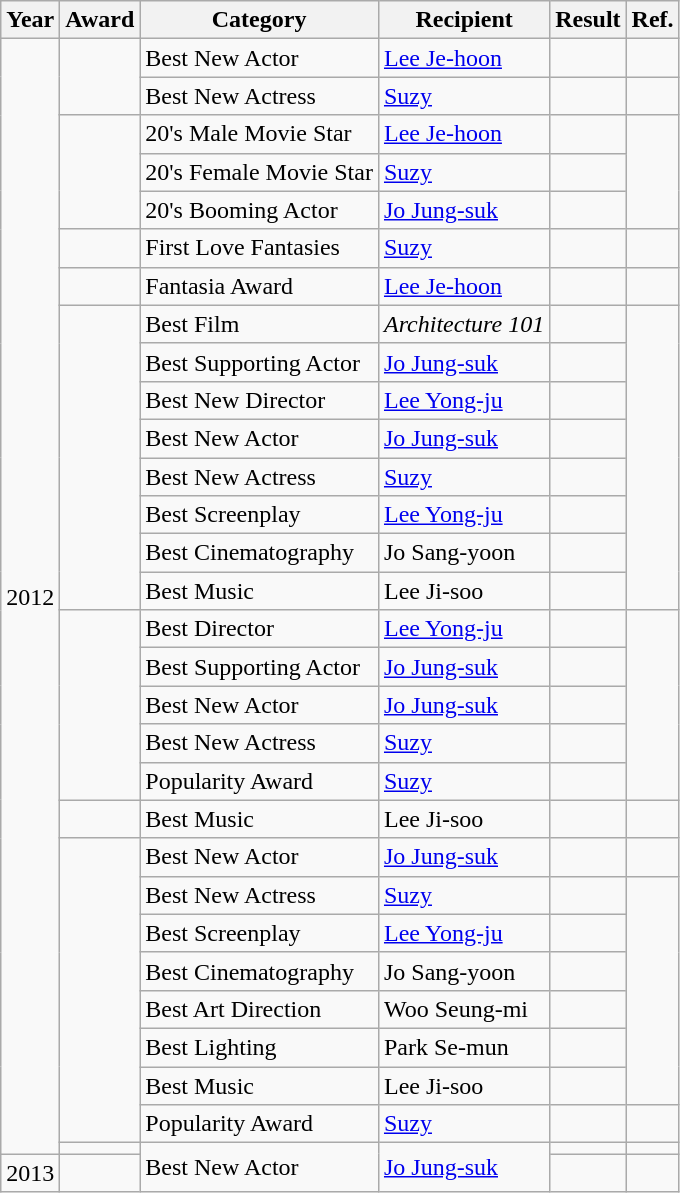<table class="wikitable">
<tr>
<th>Year</th>
<th>Award</th>
<th>Category</th>
<th>Recipient</th>
<th>Result</th>
<th>Ref.</th>
</tr>
<tr>
<td rowspan="30" style="text-align:center;">2012</td>
<td rowspan="2"></td>
<td>Best New Actor</td>
<td><a href='#'>Lee Je-hoon</a></td>
<td></td>
<td></td>
</tr>
<tr>
<td>Best New Actress</td>
<td><a href='#'>Suzy</a></td>
<td></td>
<td></td>
</tr>
<tr>
<td rowspan="3"></td>
<td>20's Male Movie Star</td>
<td><a href='#'>Lee Je-hoon</a></td>
<td></td>
<td rowspan=3></td>
</tr>
<tr>
<td>20's Female Movie Star</td>
<td><a href='#'>Suzy</a></td>
<td></td>
</tr>
<tr>
<td>20's Booming Actor</td>
<td><a href='#'>Jo Jung-suk</a></td>
<td></td>
</tr>
<tr>
<td></td>
<td>First Love Fantasies</td>
<td><a href='#'>Suzy</a></td>
<td></td>
<td></td>
</tr>
<tr>
<td></td>
<td>Fantasia Award</td>
<td><a href='#'>Lee Je-hoon</a></td>
<td></td>
<td></td>
</tr>
<tr>
<td rowspan="8"></td>
<td>Best Film</td>
<td><em>Architecture 101</em></td>
<td></td>
<td rowspan=8></td>
</tr>
<tr>
<td>Best Supporting Actor</td>
<td><a href='#'>Jo Jung-suk</a></td>
<td></td>
</tr>
<tr>
<td>Best New Director</td>
<td><a href='#'>Lee Yong-ju</a></td>
<td></td>
</tr>
<tr>
<td>Best New Actor</td>
<td><a href='#'>Jo Jung-suk</a></td>
<td></td>
</tr>
<tr>
<td>Best New Actress</td>
<td><a href='#'>Suzy</a></td>
<td></td>
</tr>
<tr>
<td>Best Screenplay</td>
<td><a href='#'>Lee Yong-ju</a></td>
<td></td>
</tr>
<tr>
<td>Best Cinematography</td>
<td>Jo Sang-yoon</td>
<td></td>
</tr>
<tr>
<td>Best Music</td>
<td>Lee Ji-soo</td>
<td></td>
</tr>
<tr>
<td rowspan="5"></td>
<td>Best Director</td>
<td><a href='#'>Lee Yong-ju</a></td>
<td></td>
<td rowspan=5></td>
</tr>
<tr>
<td>Best Supporting Actor</td>
<td><a href='#'>Jo Jung-suk</a></td>
<td></td>
</tr>
<tr>
<td>Best New Actor</td>
<td><a href='#'>Jo Jung-suk</a></td>
<td></td>
</tr>
<tr>
<td>Best New Actress</td>
<td><a href='#'>Suzy</a></td>
<td></td>
</tr>
<tr>
<td>Popularity Award</td>
<td><a href='#'>Suzy</a></td>
<td></td>
</tr>
<tr>
<td></td>
<td>Best Music</td>
<td>Lee Ji-soo</td>
<td></td>
<td></td>
</tr>
<tr>
<td rowspan="8"></td>
<td>Best New Actor</td>
<td><a href='#'>Jo Jung-suk</a></td>
<td></td>
<td></td>
</tr>
<tr>
<td>Best New Actress</td>
<td><a href='#'>Suzy</a></td>
<td></td>
<td rowspan=6></td>
</tr>
<tr>
<td>Best Screenplay</td>
<td><a href='#'>Lee Yong-ju</a></td>
<td></td>
</tr>
<tr>
<td>Best Cinematography</td>
<td>Jo Sang-yoon</td>
<td></td>
</tr>
<tr>
<td>Best Art Direction</td>
<td>Woo Seung-mi</td>
<td></td>
</tr>
<tr>
<td>Best Lighting</td>
<td>Park Se-mun</td>
<td></td>
</tr>
<tr>
<td>Best Music</td>
<td>Lee Ji-soo</td>
<td></td>
</tr>
<tr>
<td>Popularity Award</td>
<td><a href='#'>Suzy</a></td>
<td></td>
<td></td>
</tr>
<tr>
<td></td>
<td rowspan=2>Best New Actor</td>
<td rowspan=2><a href='#'>Jo Jung-suk</a></td>
<td></td>
<td></td>
</tr>
<tr>
<td style="text-align:center;">2013</td>
<td></td>
<td></td>
<td></td>
</tr>
</table>
